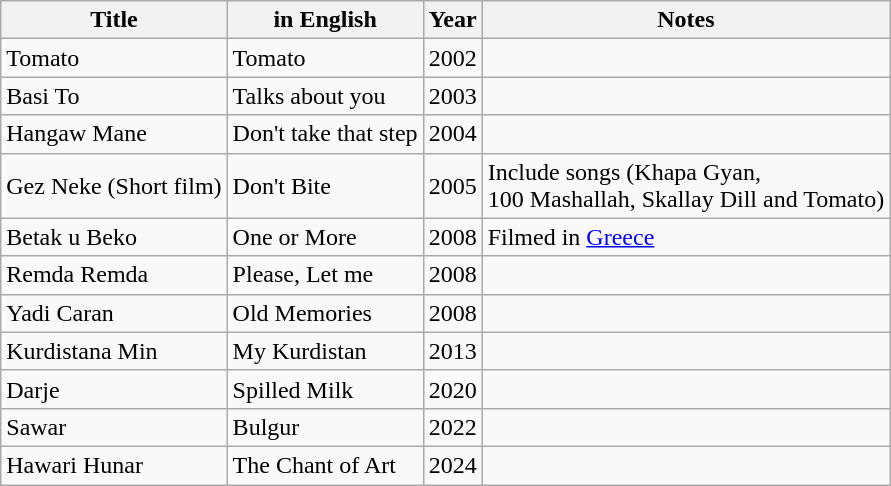<table class="wikitable">
<tr>
<th>Title</th>
<th>in English</th>
<th>Year</th>
<th>Notes</th>
</tr>
<tr>
<td>Tomato</td>
<td>Tomato</td>
<td>2002</td>
<td></td>
</tr>
<tr>
<td>Basi To</td>
<td>Talks about you</td>
<td>2003</td>
<td></td>
</tr>
<tr>
<td>Hangaw Mane</td>
<td>Don't take that step</td>
<td>2004</td>
<td></td>
</tr>
<tr>
<td>Gez Neke (Short film)</td>
<td>Don't Bite</td>
<td>2005</td>
<td>Include songs (Khapa Gyan,<br>100 Mashallah, Skallay Dill and Tomato) </td>
</tr>
<tr>
<td>Betak u Beko</td>
<td>One or More</td>
<td>2008</td>
<td>Filmed in <a href='#'>Greece</a></td>
</tr>
<tr>
<td>Remda Remda</td>
<td>Please, Let me</td>
<td>2008</td>
<td></td>
</tr>
<tr>
<td>Yadi Caran</td>
<td>Old Memories</td>
<td>2008</td>
<td></td>
</tr>
<tr>
<td>Kurdistana Min</td>
<td>My Kurdistan</td>
<td>2013</td>
<td></td>
</tr>
<tr>
<td>Darje</td>
<td>Spilled Milk</td>
<td>2020</td>
<td></td>
</tr>
<tr>
<td>Sawar</td>
<td>Bulgur</td>
<td>2022</td>
<td></td>
</tr>
<tr>
<td>Hawari Hunar</td>
<td>The Chant of Art</td>
<td>2024</td>
<td></td>
</tr>
</table>
